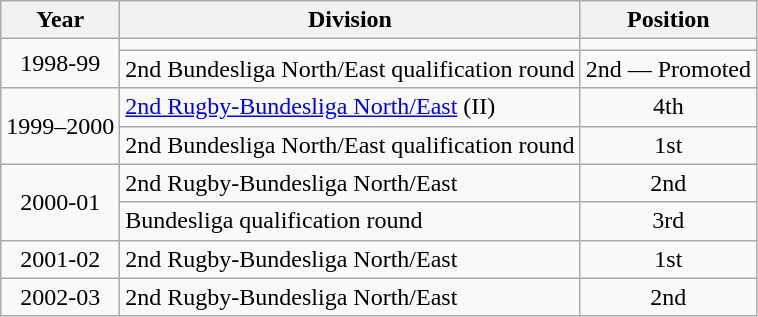<table class="wikitable">
<tr>
<th>Year</th>
<th>Division</th>
<th>Position</th>
</tr>
<tr align="center">
<td rowspan=2>1998-99</td>
<td align="left"></td>
<td></td>
</tr>
<tr align="center">
<td align="left">2nd Bundesliga North/East qualification round</td>
<td>2nd — Promoted</td>
</tr>
<tr align="center">
<td rowspan=2>1999–2000</td>
<td align="left"><a href='#'>2nd Rugby-Bundesliga North/East</a> (II)</td>
<td>4th</td>
</tr>
<tr align="center">
<td align="left">2nd Bundesliga North/East qualification round</td>
<td>1st</td>
</tr>
<tr align="center">
<td rowspan=2>2000-01</td>
<td align="left">2nd Rugby-Bundesliga North/East</td>
<td>2nd</td>
</tr>
<tr align="center">
<td align="left">Bundesliga qualification round</td>
<td>3rd</td>
</tr>
<tr align="center">
<td>2001-02</td>
<td align="left">2nd Rugby-Bundesliga North/East</td>
<td>1st</td>
</tr>
<tr align="center">
<td>2002-03</td>
<td align="left">2nd Rugby-Bundesliga North/East</td>
<td>2nd</td>
</tr>
</table>
